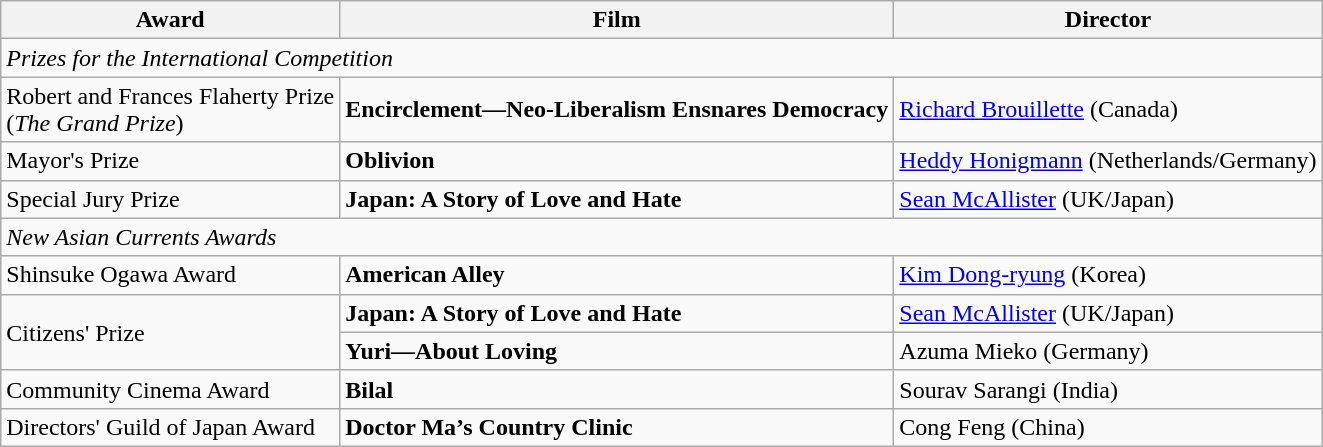<table class="wikitable">
<tr>
<th>Award</th>
<th>Film</th>
<th>Director</th>
</tr>
<tr>
<td colspan="3"><em>Prizes for the International Competition</em></td>
</tr>
<tr>
<td>Robert and Frances Flaherty Prize<br>(<em>The Grand Prize</em>)</td>
<td><strong>Encirclement—Neo-Liberalism Ensnares Democracy</strong></td>
<td><a href='#'>Richard Brouillette</a> (Canada)</td>
</tr>
<tr>
<td>Mayor's Prize<br></td>
<td><strong>Oblivion</strong></td>
<td><a href='#'>Heddy Honigmann</a> (Netherlands/Germany)</td>
</tr>
<tr>
<td>Special Jury Prize</td>
<td><strong>Japan: A Story of Love and Hate</strong></td>
<td><a href='#'>Sean McAllister</a> (UK/Japan)</td>
</tr>
<tr>
<td colspan="3"><em>New Asian Currents Awards</em></td>
</tr>
<tr>
<td>Shinsuke Ogawa Award</td>
<td><strong>American Alley</strong></td>
<td><a href='#'>Kim Dong-ryung</a> (Korea)</td>
</tr>
<tr>
<td rowspan="2">Citizens' Prize</td>
<td><strong>Japan: A Story of Love and Hate</strong></td>
<td><a href='#'>Sean McAllister</a> (UK/Japan)</td>
</tr>
<tr>
<td><strong>Yuri—About Loving</strong></td>
<td>Azuma Mieko (Germany)</td>
</tr>
<tr>
<td>Community Cinema Award</td>
<td><strong>Bilal</strong></td>
<td>Sourav Sarangi (India)</td>
</tr>
<tr>
<td>Directors' Guild of Japan Award</td>
<td><strong>Doctor Ma’s Country Clinic</strong></td>
<td>Cong Feng (China)</td>
</tr>
</table>
